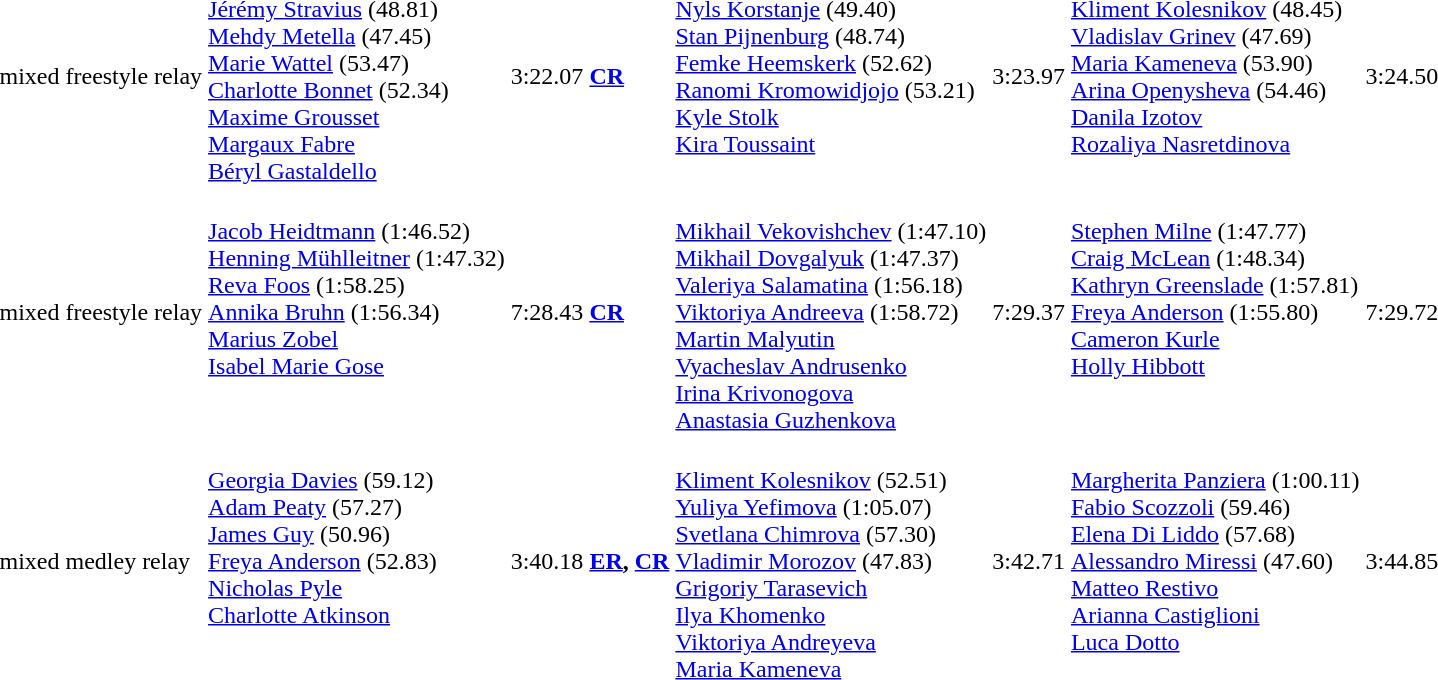<table>
<tr>
<td> mixed freestyle relay<br></td>
<td valign=top><br><a href='#'>Jérémy Stravius</a> (48.81)<br><a href='#'>Mehdy Metella</a> (47.45)<br><a href='#'>Marie Wattel</a> (53.47)<br><a href='#'>Charlotte Bonnet</a> (52.34)<br><a href='#'>Maxime Grousset</a><br><a href='#'>Margaux Fabre</a><br><a href='#'>Béryl Gastaldello</a></td>
<td>3:22.07 <strong><a href='#'>CR</a></strong></td>
<td valign=top><br><a href='#'>Nyls Korstanje</a> (49.40)<br><a href='#'>Stan Pijnenburg</a> (48.74)<br><a href='#'>Femke Heemskerk</a> (52.62)<br><a href='#'>Ranomi Kromowidjojo</a> (53.21)<br><a href='#'>Kyle Stolk</a><br><a href='#'>Kira Toussaint</a></td>
<td>3:23.97</td>
<td valign=top><br><a href='#'>Kliment Kolesnikov</a> (48.45)<br><a href='#'>Vladislav Grinev</a> (47.69)<br><a href='#'>Maria Kameneva</a> (53.90)<br><a href='#'>Arina Openysheva</a> (54.46)<br><a href='#'>Danila Izotov</a><br><a href='#'>Rozaliya Nasretdinova</a></td>
<td>3:24.50</td>
</tr>
<tr>
<td> mixed freestyle relay<br></td>
<td valign=top><br><a href='#'>Jacob Heidtmann</a> (1:46.52)<br><a href='#'>Henning Mühlleitner</a> (1:47.32)<br><a href='#'>Reva Foos</a> (1:58.25)<br><a href='#'>Annika Bruhn</a> (1:56.34)<br><a href='#'>Marius Zobel</a><br><a href='#'>Isabel Marie Gose</a></td>
<td>7:28.43 <strong><a href='#'>CR</a></strong></td>
<td valign=top><br><a href='#'>Mikhail Vekovishchev</a> (1:47.10)<br><a href='#'>Mikhail Dovgalyuk</a> (1:47.37)<br><a href='#'>Valeriya Salamatina</a> (1:56.18)<br><a href='#'>Viktoriya Andreeva</a> (1:58.72)<br><a href='#'>Martin Malyutin</a><br><a href='#'>Vyacheslav Andrusenko</a><br><a href='#'>Irina Krivonogova</a><br><a href='#'>Anastasia Guzhenkova</a></td>
<td>7:29.37</td>
<td valign=top><br><a href='#'>Stephen Milne</a> (1:47.77)<br><a href='#'>Craig McLean</a> (1:48.34)<br><a href='#'>Kathryn Greenslade</a> (1:57.81)<br><a href='#'>Freya Anderson</a> (1:55.80)<br><a href='#'>Cameron Kurle</a><br><a href='#'>Holly Hibbott</a></td>
<td>7:29.72</td>
</tr>
<tr>
<td> mixed medley relay<br></td>
<td valign=top><br><a href='#'>Georgia Davies</a> (59.12)<br><a href='#'>Adam Peaty</a> (57.27)<br><a href='#'>James Guy</a> (50.96)<br><a href='#'>Freya Anderson</a> (52.83)<br><a href='#'>Nicholas Pyle</a><br><a href='#'>Charlotte Atkinson</a></td>
<td>3:40.18 <strong><a href='#'>ER</a>, <a href='#'>CR</a></strong></td>
<td valign=top><br><a href='#'>Kliment Kolesnikov</a> (52.51)<br><a href='#'>Yuliya Yefimova</a> (1:05.07)<br><a href='#'>Svetlana Chimrova</a> (57.30)<br><a href='#'>Vladimir Morozov</a> (47.83)<br><a href='#'>Grigoriy Tarasevich</a><br><a href='#'>Ilya Khomenko</a><br><a href='#'>Viktoriya Andreyeva</a><br><a href='#'>Maria Kameneva</a></td>
<td>3:42.71</td>
<td valign=top><br><a href='#'>Margherita Panziera</a> (1:00.11)<br><a href='#'>Fabio Scozzoli</a> (59.46)<br><a href='#'>Elena Di Liddo</a> (57.68)<br><a href='#'>Alessandro Miressi</a> (47.60)<br><a href='#'>Matteo Restivo</a><br><a href='#'>Arianna Castiglioni</a><br><a href='#'>Luca Dotto</a></td>
<td>3:44.85</td>
</tr>
</table>
